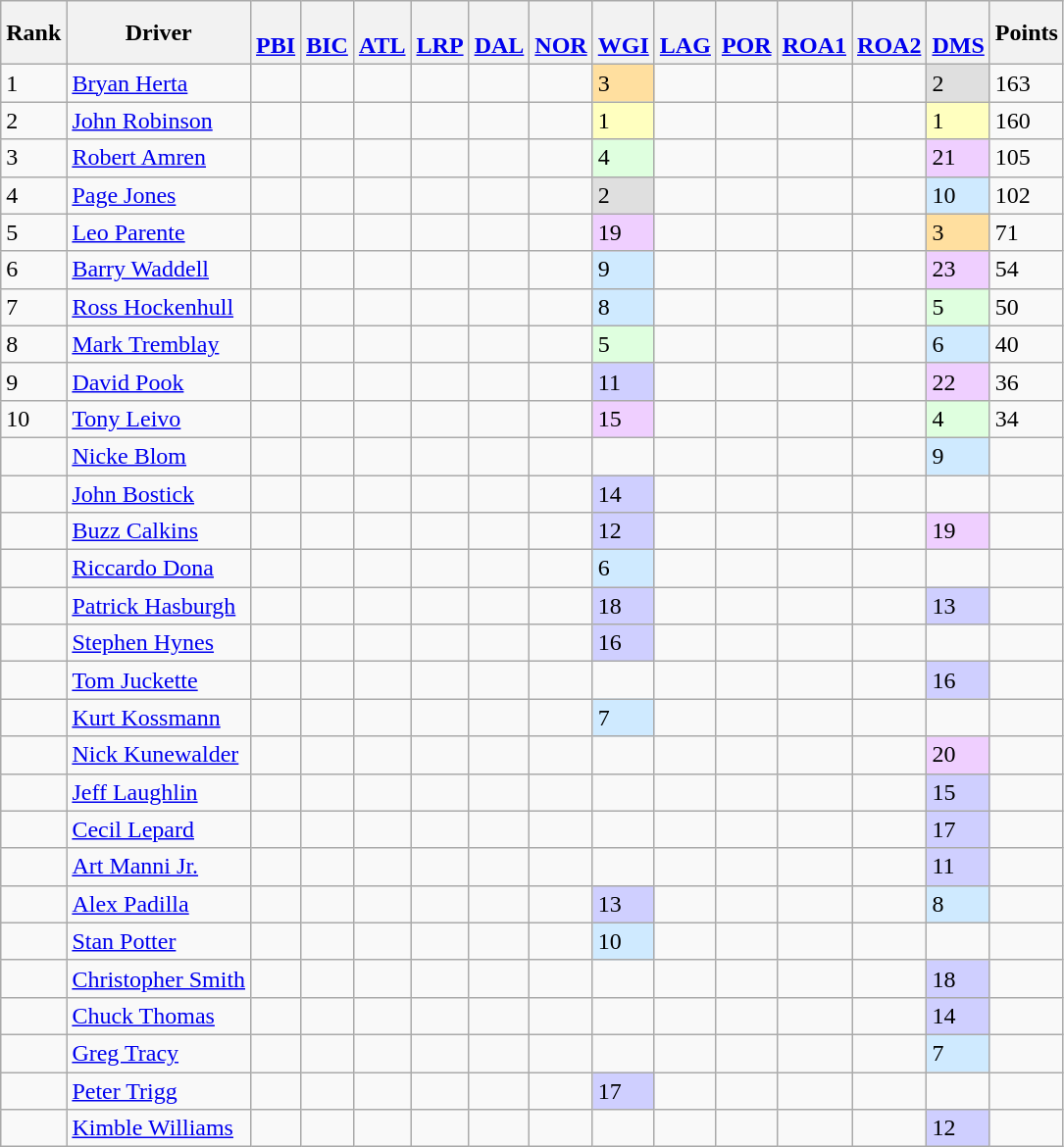<table class="wikitable">
<tr>
<th>Rank</th>
<th>Driver</th>
<th> <br> <a href='#'>PBI</a></th>
<th> <br>  <a href='#'>BIC</a></th>
<th> <br> <a href='#'>ATL</a></th>
<th> <br> <a href='#'>LRP</a></th>
<th> <br> <a href='#'>DAL</a></th>
<th> <br> <a href='#'>NOR</a></th>
<th> <br> <a href='#'>WGI</a></th>
<th> <br> <a href='#'>LAG</a></th>
<th> <br> <a href='#'>POR</a></th>
<th> <br> <a href='#'>ROA1</a></th>
<th> <br> <a href='#'>ROA2</a></th>
<th> <br> <a href='#'>DMS</a></th>
<th>Points</th>
</tr>
<tr>
<td>1</td>
<td> <a href='#'>Bryan Herta</a></td>
<td></td>
<td></td>
<td></td>
<td></td>
<td></td>
<td></td>
<td style="background:#FFDF9F;">3</td>
<td></td>
<td></td>
<td></td>
<td></td>
<td style="background:#DFDFDF;">2</td>
<td>163</td>
</tr>
<tr>
<td>2</td>
<td> <a href='#'>John Robinson</a></td>
<td></td>
<td></td>
<td></td>
<td></td>
<td></td>
<td></td>
<td style="background:#FFFFBF;">1</td>
<td></td>
<td></td>
<td></td>
<td></td>
<td style="background:#FFFFBF;">1</td>
<td>160</td>
</tr>
<tr>
<td>3</td>
<td> <a href='#'>Robert Amren</a></td>
<td></td>
<td></td>
<td></td>
<td></td>
<td></td>
<td></td>
<td style="background:#DFFFDF;">4</td>
<td></td>
<td></td>
<td></td>
<td></td>
<td style="background-color:#EFCFFF">21</td>
<td>105</td>
</tr>
<tr>
<td>4</td>
<td> <a href='#'>Page Jones</a></td>
<td></td>
<td></td>
<td></td>
<td></td>
<td></td>
<td></td>
<td style="background:#DFDFDF;">2</td>
<td></td>
<td></td>
<td></td>
<td></td>
<td style="background:#CFEAFF;">10</td>
<td>102</td>
</tr>
<tr>
<td>5</td>
<td> <a href='#'>Leo Parente</a></td>
<td></td>
<td></td>
<td></td>
<td></td>
<td></td>
<td></td>
<td style="background:#EFCFFF;">19</td>
<td></td>
<td></td>
<td></td>
<td></td>
<td style="background:#FFDF9F;">3</td>
<td>71</td>
</tr>
<tr>
<td>6</td>
<td> <a href='#'>Barry Waddell</a></td>
<td></td>
<td></td>
<td></td>
<td></td>
<td></td>
<td></td>
<td style="background:#CFEAFF;">9</td>
<td></td>
<td></td>
<td></td>
<td></td>
<td style="background-color:#EFCFFF">23</td>
<td>54</td>
</tr>
<tr>
<td>7</td>
<td> <a href='#'>Ross Hockenhull</a></td>
<td></td>
<td></td>
<td></td>
<td></td>
<td></td>
<td></td>
<td style="background:#CFEAFF;">8</td>
<td></td>
<td></td>
<td></td>
<td></td>
<td style="background:#DFFFDF;">5</td>
<td>50</td>
</tr>
<tr>
<td>8</td>
<td> <a href='#'>Mark Tremblay</a></td>
<td></td>
<td></td>
<td></td>
<td></td>
<td></td>
<td></td>
<td style="background:#DFFFDF;">5</td>
<td></td>
<td></td>
<td></td>
<td></td>
<td style="background:#CFEAFF;">6</td>
<td>40</td>
</tr>
<tr>
<td>9</td>
<td> <a href='#'>David Pook</a></td>
<td></td>
<td></td>
<td></td>
<td></td>
<td></td>
<td></td>
<td style="background:#CFCFFF;">11</td>
<td></td>
<td></td>
<td></td>
<td></td>
<td style="background-color:#EFCFFF">22</td>
<td>36</td>
</tr>
<tr>
<td>10</td>
<td> <a href='#'>Tony Leivo</a></td>
<td></td>
<td></td>
<td></td>
<td></td>
<td></td>
<td></td>
<td style="background:#EFCFFF;">15</td>
<td></td>
<td></td>
<td></td>
<td></td>
<td style="background:#DFFFDF;">4</td>
<td>34</td>
</tr>
<tr>
<td></td>
<td> <a href='#'>Nicke Blom</a></td>
<td></td>
<td></td>
<td></td>
<td></td>
<td></td>
<td></td>
<td></td>
<td></td>
<td></td>
<td></td>
<td></td>
<td style="background:#CFEAFF;">9</td>
<td></td>
</tr>
<tr>
<td></td>
<td> <a href='#'>John Bostick</a></td>
<td></td>
<td></td>
<td></td>
<td></td>
<td></td>
<td></td>
<td style="background:#CFCFFF;">14</td>
<td></td>
<td></td>
<td></td>
<td></td>
<td></td>
<td></td>
</tr>
<tr>
<td></td>
<td> <a href='#'>Buzz Calkins</a></td>
<td></td>
<td></td>
<td></td>
<td></td>
<td></td>
<td></td>
<td style="background:#CFCFFF;">12</td>
<td></td>
<td></td>
<td></td>
<td></td>
<td style="background-color:#EFCFFF">19</td>
<td></td>
</tr>
<tr>
<td></td>
<td> <a href='#'>Riccardo Dona</a></td>
<td></td>
<td></td>
<td></td>
<td></td>
<td></td>
<td></td>
<td style="background:#CFEAFF;">6</td>
<td></td>
<td></td>
<td></td>
<td></td>
<td></td>
<td></td>
</tr>
<tr>
<td></td>
<td> <a href='#'>Patrick Hasburgh</a></td>
<td></td>
<td></td>
<td></td>
<td></td>
<td></td>
<td></td>
<td style="background:#CFCFFF;">18</td>
<td></td>
<td></td>
<td></td>
<td></td>
<td style="background:#CFCFFF;">13</td>
<td></td>
</tr>
<tr>
<td></td>
<td> <a href='#'>Stephen Hynes</a></td>
<td></td>
<td></td>
<td></td>
<td></td>
<td></td>
<td></td>
<td style="background:#CFCFFF;">16</td>
<td></td>
<td></td>
<td></td>
<td></td>
<td></td>
<td></td>
</tr>
<tr>
<td></td>
<td> <a href='#'>Tom Juckette</a></td>
<td></td>
<td></td>
<td></td>
<td></td>
<td></td>
<td></td>
<td></td>
<td></td>
<td></td>
<td></td>
<td></td>
<td style="background:#CFCFFF;">16</td>
<td></td>
</tr>
<tr>
<td></td>
<td> <a href='#'>Kurt Kossmann</a></td>
<td></td>
<td></td>
<td></td>
<td></td>
<td></td>
<td></td>
<td style="background:#CFEAFF;">7</td>
<td></td>
<td></td>
<td></td>
<td></td>
<td></td>
<td></td>
</tr>
<tr>
<td></td>
<td> <a href='#'>Nick Kunewalder</a></td>
<td></td>
<td></td>
<td></td>
<td></td>
<td></td>
<td></td>
<td></td>
<td></td>
<td></td>
<td></td>
<td></td>
<td style="background-color:#EFCFFF">20</td>
<td></td>
</tr>
<tr>
<td></td>
<td> <a href='#'>Jeff Laughlin</a></td>
<td></td>
<td></td>
<td></td>
<td></td>
<td></td>
<td></td>
<td></td>
<td></td>
<td></td>
<td></td>
<td></td>
<td style="background:#CFCFFF;">15</td>
<td></td>
</tr>
<tr>
<td></td>
<td> <a href='#'>Cecil Lepard</a></td>
<td></td>
<td></td>
<td></td>
<td></td>
<td></td>
<td></td>
<td></td>
<td></td>
<td></td>
<td></td>
<td></td>
<td style="background:#CFCFFF;">17</td>
<td></td>
</tr>
<tr>
<td></td>
<td> <a href='#'>Art Manni Jr.</a></td>
<td></td>
<td></td>
<td></td>
<td></td>
<td></td>
<td></td>
<td></td>
<td></td>
<td></td>
<td></td>
<td></td>
<td style="background:#CFCFFF;">11</td>
<td></td>
</tr>
<tr>
<td></td>
<td> <a href='#'>Alex Padilla</a></td>
<td></td>
<td></td>
<td></td>
<td></td>
<td></td>
<td></td>
<td style="background:#CFCFFF;">13</td>
<td></td>
<td></td>
<td></td>
<td></td>
<td style="background:#CFEAFF;">8</td>
<td></td>
</tr>
<tr>
<td></td>
<td> <a href='#'>Stan Potter</a></td>
<td></td>
<td></td>
<td></td>
<td></td>
<td></td>
<td></td>
<td style="background:#CFEAFF;">10</td>
<td></td>
<td></td>
<td></td>
<td></td>
<td></td>
<td></td>
</tr>
<tr>
<td></td>
<td> <a href='#'>Christopher Smith</a></td>
<td></td>
<td></td>
<td></td>
<td></td>
<td></td>
<td></td>
<td></td>
<td></td>
<td></td>
<td></td>
<td></td>
<td style="background:#CFCFFF;">18</td>
<td></td>
</tr>
<tr>
<td></td>
<td> <a href='#'>Chuck Thomas</a></td>
<td></td>
<td></td>
<td></td>
<td></td>
<td></td>
<td></td>
<td></td>
<td></td>
<td></td>
<td></td>
<td></td>
<td style="background:#CFCFFF;">14</td>
<td></td>
</tr>
<tr>
<td></td>
<td> <a href='#'>Greg Tracy</a></td>
<td></td>
<td></td>
<td></td>
<td></td>
<td></td>
<td></td>
<td></td>
<td></td>
<td></td>
<td></td>
<td></td>
<td style="background:#CFEAFF;">7</td>
<td></td>
</tr>
<tr>
<td></td>
<td> <a href='#'>Peter Trigg</a></td>
<td></td>
<td></td>
<td></td>
<td></td>
<td></td>
<td></td>
<td style="background:#CFCFFF;">17</td>
<td></td>
<td></td>
<td></td>
<td></td>
<td></td>
<td></td>
</tr>
<tr>
<td></td>
<td> <a href='#'>Kimble Williams</a></td>
<td></td>
<td></td>
<td></td>
<td></td>
<td></td>
<td></td>
<td></td>
<td></td>
<td></td>
<td></td>
<td></td>
<td style="background:#CFCFFF;">12</td>
<td></td>
</tr>
</table>
